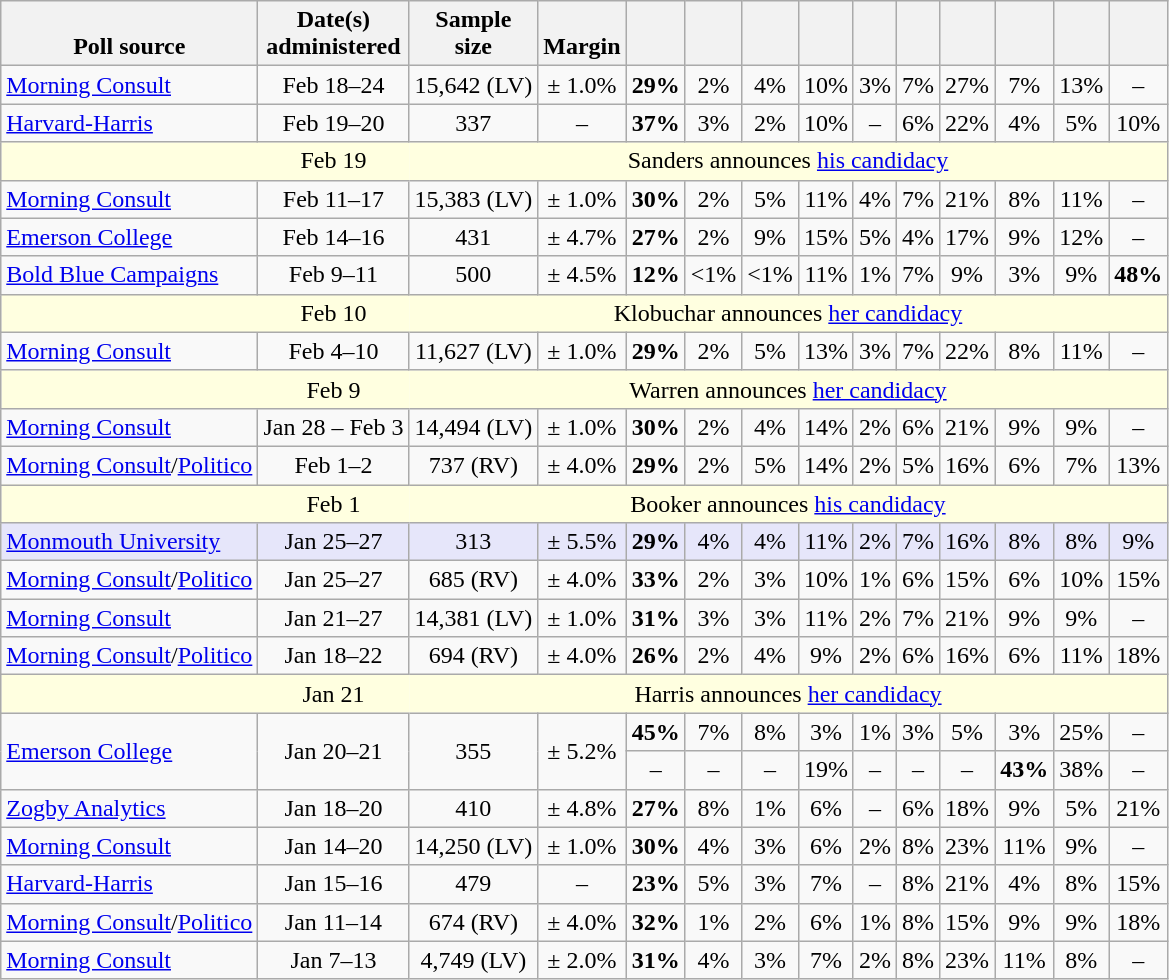<table class="wikitable sortable" style="text-align:center;">
<tr valign=bottom>
<th style="background-position: right 85%;">Poll source</th>
<th style="background-position: right 85%;">Date(s)<br>administered</th>
<th style="background-position: right 85%;">Sample<br>size</th>
<th style="background-position: right 85%;">Margin<br></th>
<th></th>
<th></th>
<th></th>
<th></th>
<th></th>
<th></th>
<th></th>
<th></th>
<th></th>
<th></th>
</tr>
<tr>
<td style="text-align:left;"><a href='#'>Morning Consult</a></td>
<td>Feb 18–24</td>
<td>15,642 (LV)</td>
<td>± 1.0%</td>
<td><strong>29%</strong></td>
<td>2%</td>
<td>4%</td>
<td>10%</td>
<td>3%</td>
<td>7%</td>
<td>27%</td>
<td>7%</td>
<td>13%</td>
<td>–</td>
</tr>
<tr>
<td style="text-align:left;"><a href='#'>Harvard-Harris</a></td>
<td>Feb 19–20</td>
<td>337</td>
<td>–</td>
<td><strong>37%</strong></td>
<td>3%</td>
<td>2%</td>
<td>10%</td>
<td>–</td>
<td>6%</td>
<td>22%</td>
<td>4%</td>
<td>5%</td>
<td>10%</td>
</tr>
<tr style="background:lightyellow;">
<td style="border-right-style:hidden;"></td>
<td style="border-right-style:hidden;">Feb 19</td>
<td colspan=14>Sanders announces <a href='#'>his candidacy</a></td>
</tr>
<tr>
<td style="text-align:left;"><a href='#'>Morning Consult</a></td>
<td>Feb 11–17</td>
<td>15,383 (LV)</td>
<td>± 1.0%</td>
<td><strong>30%</strong></td>
<td>2%</td>
<td>5%</td>
<td>11%</td>
<td>4%</td>
<td>7%</td>
<td>21%</td>
<td>8%</td>
<td>11%</td>
<td>–</td>
</tr>
<tr>
<td style="text-align:left;"><a href='#'>Emerson College</a></td>
<td>Feb 14–16</td>
<td>431</td>
<td>± 4.7%</td>
<td><strong>27%</strong></td>
<td>2%</td>
<td>9%</td>
<td>15%</td>
<td>5%</td>
<td>4%</td>
<td>17%</td>
<td>9%</td>
<td>12%</td>
<td>–</td>
</tr>
<tr>
<td style="text-align:left;"><a href='#'>Bold Blue Campaigns</a></td>
<td>Feb 9–11</td>
<td>500</td>
<td>± 4.5%</td>
<td><strong>12%</strong></td>
<td><1%</td>
<td><1%</td>
<td>11%</td>
<td>1%</td>
<td>7%</td>
<td>9%</td>
<td>3%</td>
<td>9%</td>
<td><strong>48%</strong></td>
</tr>
<tr style="background:lightyellow;">
<td style="border-right-style:hidden;"></td>
<td style="border-right-style:hidden;">Feb 10</td>
<td colspan=14>Klobuchar announces <a href='#'>her candidacy</a></td>
</tr>
<tr>
<td style="text-align:left;"><a href='#'>Morning Consult</a></td>
<td>Feb 4–10</td>
<td>11,627 (LV)</td>
<td>± 1.0%</td>
<td><strong>29%</strong></td>
<td>2%</td>
<td>5%</td>
<td>13%</td>
<td>3%</td>
<td>7%</td>
<td>22%</td>
<td>8%</td>
<td>11%</td>
<td>–</td>
</tr>
<tr style="background:lightyellow;">
<td style="border-right-style:hidden;"></td>
<td style="border-right-style:hidden;">Feb 9</td>
<td colspan=14>Warren announces <a href='#'>her candidacy</a></td>
</tr>
<tr>
<td style="text-align:left;"><a href='#'>Morning Consult</a></td>
<td>Jan 28 – Feb 3</td>
<td>14,494 (LV)</td>
<td>± 1.0%</td>
<td><strong>30%</strong></td>
<td>2%</td>
<td>4%</td>
<td>14%</td>
<td>2%</td>
<td>6%</td>
<td>21%</td>
<td>9%</td>
<td>9%</td>
<td>–</td>
</tr>
<tr>
<td style="text-align:left;"><a href='#'>Morning Consult</a>/<a href='#'>Politico</a></td>
<td>Feb 1–2</td>
<td>737 (RV)</td>
<td>± 4.0%</td>
<td><strong>29%</strong></td>
<td>2%</td>
<td>5%</td>
<td>14%</td>
<td>2%</td>
<td>5%</td>
<td>16%</td>
<td>6%</td>
<td>7%</td>
<td>13%</td>
</tr>
<tr style="background:lightyellow;">
<td style="border-right-style:hidden;"></td>
<td style="border-right-style:hidden;">Feb 1</td>
<td colspan=14>Booker announces <a href='#'>his candidacy</a></td>
</tr>
<tr bgcolor=lavender>
<td style="text-align:left;"><a href='#'>Monmouth University</a></td>
<td>Jan 25–27</td>
<td>313</td>
<td>± 5.5%</td>
<td><strong>29%</strong></td>
<td>4%</td>
<td>4%</td>
<td>11%</td>
<td>2%</td>
<td>7%</td>
<td>16%</td>
<td>8%</td>
<td>8%</td>
<td>9%</td>
</tr>
<tr>
<td style="text-align:left;"><a href='#'>Morning Consult</a>/<a href='#'>Politico</a></td>
<td>Jan 25–27</td>
<td>685 (RV)</td>
<td>± 4.0%</td>
<td><strong>33%</strong></td>
<td>2%</td>
<td>3%</td>
<td>10%</td>
<td>1%</td>
<td>6%</td>
<td>15%</td>
<td>6%</td>
<td>10%</td>
<td>15%</td>
</tr>
<tr>
<td style="text-align:left;"><a href='#'>Morning Consult</a></td>
<td>Jan 21–27</td>
<td>14,381 (LV)</td>
<td>± 1.0%</td>
<td><strong>31%</strong></td>
<td>3%</td>
<td>3%</td>
<td>11%</td>
<td>2%</td>
<td>7%</td>
<td>21%</td>
<td>9%</td>
<td>9%</td>
<td>–</td>
</tr>
<tr>
<td style="text-align:left;"><a href='#'>Morning Consult</a>/<a href='#'>Politico</a></td>
<td>Jan 18–22</td>
<td>694 (RV)</td>
<td>± 4.0%</td>
<td><strong>26%</strong></td>
<td>2%</td>
<td>4%</td>
<td>9%</td>
<td>2%</td>
<td>6%</td>
<td>16%</td>
<td>6%</td>
<td>11%</td>
<td>18%</td>
</tr>
<tr style="background:lightyellow;">
<td style="border-right-style:hidden;"></td>
<td style="border-right-style:hidden;">Jan 21</td>
<td colspan=14>Harris announces <a href='#'>her candidacy</a></td>
</tr>
<tr>
<td rowspan=2 style="text-align:left;"><a href='#'>Emerson College</a></td>
<td rowspan=2>Jan 20–21</td>
<td rowspan=2>355</td>
<td rowspan=2>± 5.2%</td>
<td><strong>45%</strong></td>
<td>7%</td>
<td>8%</td>
<td>3%</td>
<td>1%</td>
<td>3%</td>
<td>5%</td>
<td>3%</td>
<td>25%</td>
<td>–</td>
</tr>
<tr>
<td>–</td>
<td>–</td>
<td>–</td>
<td>19%</td>
<td>–</td>
<td>–</td>
<td>–</td>
<td><strong>43%</strong></td>
<td>38%</td>
<td>–</td>
</tr>
<tr>
<td style="text-align:left;"><a href='#'>Zogby Analytics</a></td>
<td>Jan 18–20</td>
<td>410</td>
<td>± 4.8%</td>
<td><strong>27%</strong></td>
<td>8%</td>
<td>1%</td>
<td>6%</td>
<td>–</td>
<td>6%</td>
<td>18%</td>
<td>9%</td>
<td>5%</td>
<td>21%</td>
</tr>
<tr>
<td style="text-align:left;"><a href='#'>Morning Consult</a></td>
<td>Jan 14–20</td>
<td>14,250 (LV)</td>
<td>± 1.0%</td>
<td><strong>30%</strong></td>
<td>4%</td>
<td>3%</td>
<td>6%</td>
<td>2%</td>
<td>8%</td>
<td>23%</td>
<td>11%</td>
<td>9%</td>
<td>–</td>
</tr>
<tr>
<td style="text-align:left;"><a href='#'>Harvard-Harris</a></td>
<td>Jan 15–16</td>
<td>479</td>
<td>–</td>
<td><strong>23%</strong></td>
<td>5%</td>
<td>3%</td>
<td>7%</td>
<td>–</td>
<td>8%</td>
<td>21%</td>
<td>4%</td>
<td>8%</td>
<td>15%</td>
</tr>
<tr>
<td style="text-align:left;"><a href='#'>Morning Consult</a>/<a href='#'>Politico</a></td>
<td>Jan 11–14</td>
<td>674 (RV)</td>
<td>± 4.0%</td>
<td><strong>32%</strong></td>
<td>1%</td>
<td>2%</td>
<td>6%</td>
<td>1%</td>
<td>8%</td>
<td>15%</td>
<td>9%</td>
<td>9%</td>
<td>18%</td>
</tr>
<tr>
<td style="text-align:left;"><a href='#'>Morning Consult</a></td>
<td>Jan 7–13</td>
<td>4,749 (LV)</td>
<td>± 2.0%</td>
<td><strong>31%</strong></td>
<td>4%</td>
<td>3%</td>
<td>7%</td>
<td>2%</td>
<td>8%</td>
<td>23%</td>
<td>11%</td>
<td>8%</td>
<td>–</td>
</tr>
</table>
